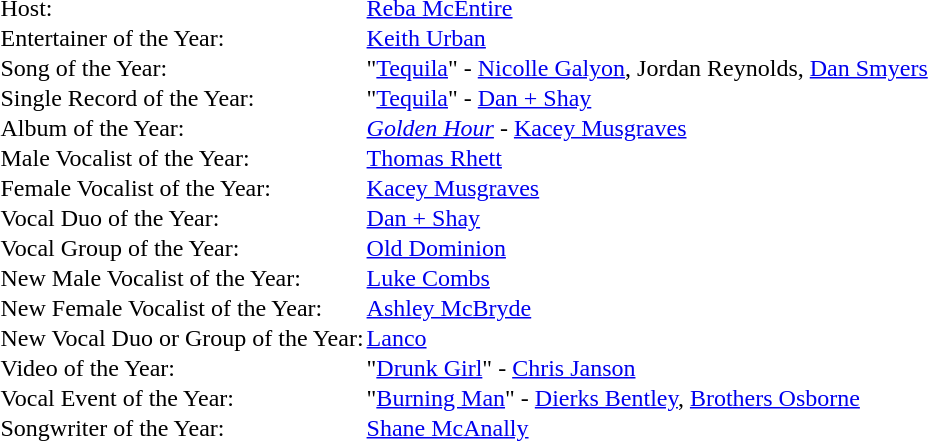<table cellspacing="0" border="0" cellpadding="1">
<tr>
<td>Host:</td>
<td><a href='#'>Reba McEntire</a></td>
</tr>
<tr>
<td>Entertainer of the Year:</td>
<td><a href='#'>Keith Urban</a></td>
</tr>
<tr>
<td>Song of the Year:</td>
<td>"<a href='#'>Tequila</a>" - <a href='#'>Nicolle Galyon</a>, Jordan Reynolds, <a href='#'>Dan Smyers</a></td>
</tr>
<tr>
<td>Single Record of the Year:</td>
<td>"<a href='#'>Tequila</a>" - <a href='#'>Dan + Shay</a></td>
</tr>
<tr>
<td>Album of the Year:</td>
<td><em><a href='#'>Golden Hour</a> -</em> <a href='#'>Kacey Musgraves</a></td>
</tr>
<tr>
<td>Male Vocalist of the Year:</td>
<td><a href='#'>Thomas Rhett</a></td>
</tr>
<tr>
<td>Female Vocalist of the Year:</td>
<td><a href='#'>Kacey Musgraves</a></td>
</tr>
<tr>
<td>Vocal Duo of the Year:</td>
<td><a href='#'>Dan + Shay</a></td>
</tr>
<tr>
<td>Vocal Group of the Year:</td>
<td><a href='#'>Old Dominion</a></td>
</tr>
<tr>
<td>New Male Vocalist of the Year:</td>
<td><a href='#'>Luke Combs</a></td>
</tr>
<tr>
<td>New Female Vocalist of the Year:</td>
<td><a href='#'>Ashley McBryde</a></td>
</tr>
<tr>
<td>New Vocal Duo or Group of the Year:</td>
<td><a href='#'>Lanco</a></td>
</tr>
<tr>
<td>Video of the Year:</td>
<td>"<a href='#'>Drunk Girl</a>" - <a href='#'>Chris Janson</a></td>
</tr>
<tr>
<td>Vocal Event of the Year:</td>
<td>"<a href='#'>Burning Man</a>" - <a href='#'>Dierks Bentley</a>, <a href='#'>Brothers Osborne</a></td>
</tr>
<tr>
<td>Songwriter of the Year:</td>
<td><a href='#'>Shane McAnally</a></td>
</tr>
</table>
